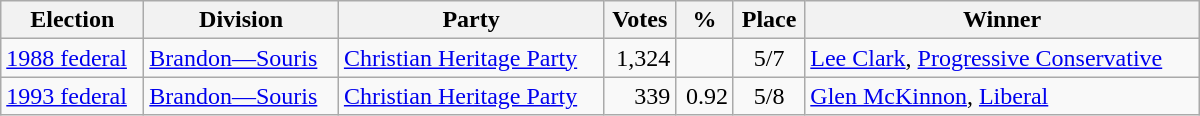<table class="wikitable" width="800">
<tr>
<th align="left">Election</th>
<th align="left">Division</th>
<th align="left">Party</th>
<th align="right">Votes</th>
<th align="right">%</th>
<th align="center">Place</th>
<th align="center">Winner</th>
</tr>
<tr>
<td align="left"><a href='#'>1988 federal</a></td>
<td align="left"><a href='#'>Brandon—Souris</a></td>
<td align="left"><a href='#'>Christian Heritage Party</a></td>
<td align="right">1,324</td>
<td align="right"></td>
<td align="center">5/7</td>
<td align="left"><a href='#'>Lee Clark</a>, <a href='#'>Progressive Conservative</a></td>
</tr>
<tr>
<td align="left"><a href='#'>1993 federal</a></td>
<td align="left"><a href='#'>Brandon—Souris</a></td>
<td align="left"><a href='#'>Christian Heritage Party</a></td>
<td align="right">339</td>
<td align="right">0.92</td>
<td align="center">5/8</td>
<td align="left"><a href='#'>Glen McKinnon</a>, <a href='#'>Liberal</a></td>
</tr>
</table>
